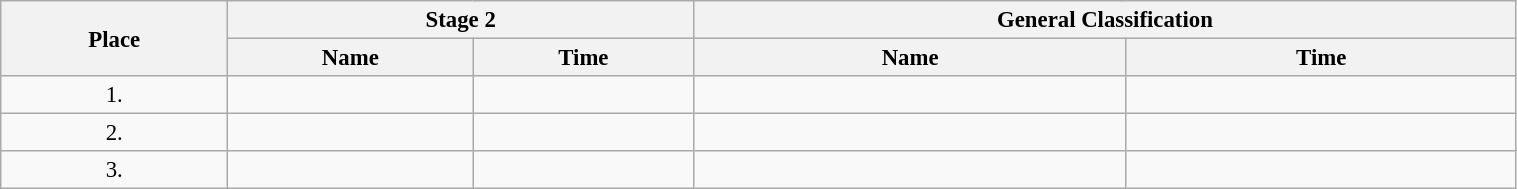<table class=wikitable style="font-size:95%" width="80%">
<tr>
<th rowspan="2">Place</th>
<th colspan="2">Stage 2</th>
<th colspan="2">General Classification</th>
</tr>
<tr>
<th>Name</th>
<th>Time</th>
<th>Name</th>
<th>Time</th>
</tr>
<tr>
<td align="center">1.</td>
<td></td>
<td></td>
<td></td>
<td></td>
</tr>
<tr>
<td align="center">2.</td>
<td></td>
<td></td>
<td></td>
<td></td>
</tr>
<tr>
<td align="center">3.</td>
<td></td>
<td></td>
<td></td>
<td></td>
</tr>
</table>
